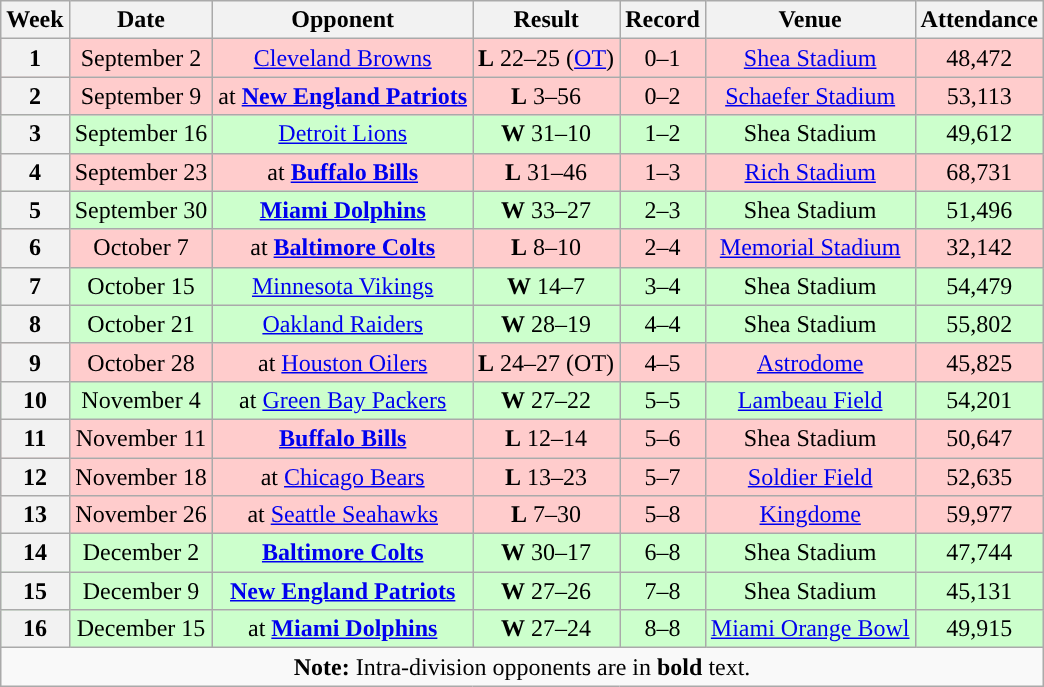<table class="wikitable" style="text-align:center">
<tr>
<th>Week</th>
<th>Date</th>
<th>Opponent</th>
<th>Result</th>
<th>Record</th>
<th>Venue</th>
<th>Attendance</th>
</tr>
<tr style="background:#fcc">
<th>1</th>
<td>September 2</td>
<td><a href='#'>Cleveland Browns</a></td>
<td><strong>L</strong> 22–25 (<a href='#'>OT</a>)</td>
<td>0–1</td>
<td><a href='#'>Shea Stadium</a></td>
<td>48,472</td>
</tr>
<tr style="background:#fcc">
<th>2</th>
<td>September 9</td>
<td>at <strong><a href='#'>New England Patriots</a></strong></td>
<td><strong>L</strong> 3–56</td>
<td>0–2</td>
<td><a href='#'>Schaefer Stadium</a></td>
<td>53,113</td>
</tr>
<tr style="background:#cfc">
<th>3</th>
<td>September 16</td>
<td><a href='#'>Detroit Lions</a></td>
<td><strong>W</strong> 31–10</td>
<td>1–2</td>
<td>Shea Stadium</td>
<td>49,612</td>
</tr>
<tr style="background:#fcc">
<th>4</th>
<td>September 23</td>
<td>at <strong><a href='#'>Buffalo Bills</a></strong></td>
<td><strong>L</strong> 31–46</td>
<td>1–3</td>
<td><a href='#'>Rich Stadium</a></td>
<td>68,731</td>
</tr>
<tr style="background:#cfc">
<th>5</th>
<td>September 30</td>
<td><strong><a href='#'>Miami Dolphins</a></strong></td>
<td><strong>W</strong> 33–27</td>
<td>2–3</td>
<td>Shea Stadium</td>
<td>51,496</td>
</tr>
<tr style="background:#fcc">
<th>6</th>
<td>October 7</td>
<td>at <strong><a href='#'>Baltimore Colts</a></strong></td>
<td><strong>L</strong> 8–10</td>
<td>2–4</td>
<td><a href='#'>Memorial Stadium</a></td>
<td>32,142</td>
</tr>
<tr style="background:#cfc">
<th>7</th>
<td>October 15</td>
<td><a href='#'>Minnesota Vikings</a></td>
<td><strong>W</strong> 14–7</td>
<td>3–4</td>
<td>Shea Stadium</td>
<td>54,479</td>
</tr>
<tr style="background:#cfc">
<th>8</th>
<td>October 21</td>
<td><a href='#'>Oakland Raiders</a></td>
<td><strong>W</strong> 28–19</td>
<td>4–4</td>
<td>Shea Stadium</td>
<td>55,802</td>
</tr>
<tr style="background:#fcc">
<th>9</th>
<td>October 28</td>
<td>at <a href='#'>Houston Oilers</a></td>
<td><strong>L</strong> 24–27 (OT)</td>
<td>4–5</td>
<td><a href='#'>Astrodome</a></td>
<td>45,825</td>
</tr>
<tr style="background:#cfc">
<th>10</th>
<td>November 4</td>
<td>at <a href='#'>Green Bay Packers</a></td>
<td><strong>W</strong> 27–22</td>
<td>5–5</td>
<td><a href='#'>Lambeau Field</a></td>
<td>54,201</td>
</tr>
<tr style="background:#fcc">
<th>11</th>
<td>November 11</td>
<td><strong><a href='#'>Buffalo Bills</a></strong></td>
<td><strong>L</strong> 12–14</td>
<td>5–6</td>
<td>Shea Stadium</td>
<td>50,647</td>
</tr>
<tr style="background:#fcc">
<th>12</th>
<td>November 18</td>
<td>at <a href='#'>Chicago Bears</a></td>
<td><strong>L</strong> 13–23</td>
<td>5–7</td>
<td><a href='#'>Soldier Field</a></td>
<td>52,635</td>
</tr>
<tr style="background:#fcc">
<th>13</th>
<td>November 26</td>
<td>at <a href='#'>Seattle Seahawks</a></td>
<td><strong>L</strong> 7–30</td>
<td>5–8</td>
<td><a href='#'>Kingdome</a></td>
<td>59,977</td>
</tr>
<tr style="background:#cfc">
<th>14</th>
<td>December 2</td>
<td><strong><a href='#'>Baltimore Colts</a></strong></td>
<td><strong>W</strong> 30–17</td>
<td>6–8</td>
<td>Shea Stadium</td>
<td>47,744</td>
</tr>
<tr style="background:#cfc">
<th>15</th>
<td>December 9</td>
<td><strong><a href='#'>New England Patriots</a></strong></td>
<td><strong>W</strong> 27–26</td>
<td>7–8</td>
<td>Shea Stadium</td>
<td>45,131</td>
</tr>
<tr style="background:#cfc">
<th>16</th>
<td>December 15</td>
<td>at <strong><a href='#'>Miami Dolphins</a></strong></td>
<td><strong>W</strong> 27–24</td>
<td>8–8</td>
<td><a href='#'>Miami Orange Bowl</a></td>
<td>49,915</td>
</tr>
<tr>
<td colspan="8"><strong>Note:</strong> Intra-division opponents are in <strong>bold</strong> text.</td>
</tr>
</table>
